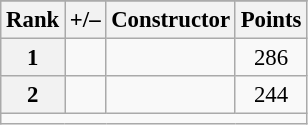<table class="wikitable sortable" style="font-size: 95%;">
<tr>
</tr>
<tr>
<th scope="col">Rank</th>
<th scope="col">+/–</th>
<th scope="col">Constructor</th>
<th scope="col">Points</th>
</tr>
<tr>
<th scope="row">1</th>
<td align="left"></td>
<td></td>
<td align="center">286</td>
</tr>
<tr>
<th scope="row">2</th>
<td align="left"></td>
<td></td>
<td align="center">244</td>
</tr>
<tr class="sortbottom">
<td colspan="9"></td>
</tr>
</table>
